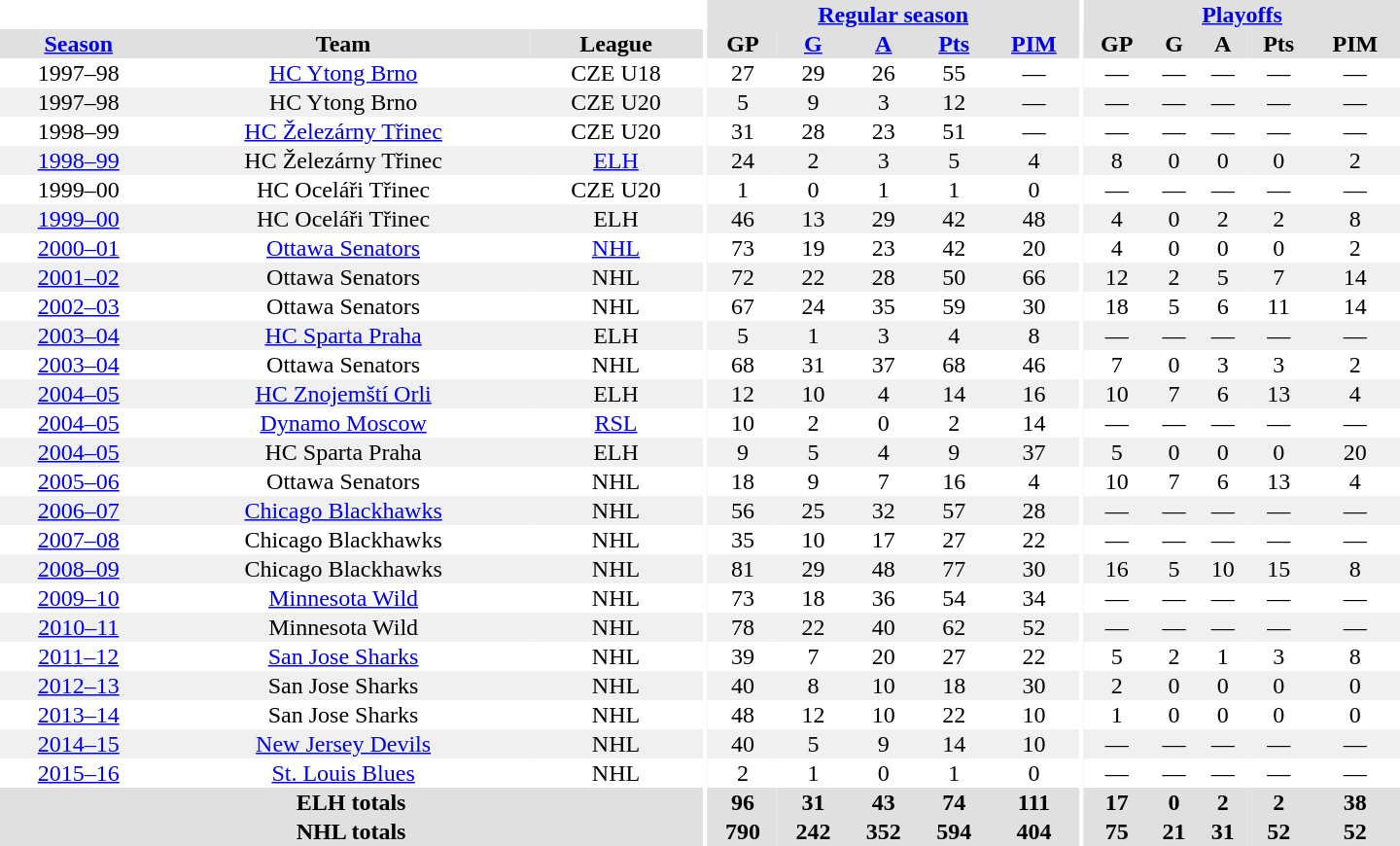<table border="0" cellpadding="1" cellspacing="0" style="text-align:center; width:60em">
<tr bgcolor="#e0e0e0">
<th colspan="3" bgcolor="#ffffff"></th>
<th rowspan="100" bgcolor="#ffffff"></th>
<th colspan="5"><a href='#'>Regular season</a></th>
<th rowspan="100" bgcolor="#ffffff"></th>
<th colspan="5"><a href='#'>Playoffs</a></th>
</tr>
<tr bgcolor="#e0e0e0">
<th><a href='#'>Season</a></th>
<th>Team</th>
<th>League</th>
<th>GP</th>
<th><a href='#'>G</a></th>
<th><a href='#'>A</a></th>
<th><a href='#'>Pts</a></th>
<th><a href='#'>PIM</a></th>
<th>GP</th>
<th>G</th>
<th>A</th>
<th>Pts</th>
<th>PIM</th>
</tr>
<tr>
<td>1997–98</td>
<td><a href='#'>HC Ytong Brno</a></td>
<td>CZE U18</td>
<td>27</td>
<td>29</td>
<td>26</td>
<td>55</td>
<td>—</td>
<td>—</td>
<td>—</td>
<td>—</td>
<td>—</td>
<td>—</td>
</tr>
<tr bgcolor="#f0f0f0">
<td>1997–98</td>
<td>HC Ytong Brno</td>
<td>CZE U20</td>
<td>5</td>
<td>9</td>
<td>3</td>
<td>12</td>
<td>—</td>
<td>—</td>
<td>—</td>
<td>—</td>
<td>—</td>
<td>—</td>
</tr>
<tr>
<td>1998–99</td>
<td><a href='#'>HC Železárny Třinec</a></td>
<td>CZE U20</td>
<td>31</td>
<td>28</td>
<td>23</td>
<td>51</td>
<td>—</td>
<td>—</td>
<td>—</td>
<td>—</td>
<td>—</td>
<td>—</td>
</tr>
<tr bgcolor="#f0f0f0">
<td><a href='#'>1998–99</a></td>
<td>HC Železárny Třinec</td>
<td><a href='#'>ELH</a></td>
<td>24</td>
<td>2</td>
<td>3</td>
<td>5</td>
<td>4</td>
<td>8</td>
<td>0</td>
<td>0</td>
<td>0</td>
<td>2</td>
</tr>
<tr>
<td>1999–00</td>
<td>HC Oceláři Třinec</td>
<td>CZE U20</td>
<td>1</td>
<td>0</td>
<td>1</td>
<td>1</td>
<td>0</td>
<td>—</td>
<td>—</td>
<td>—</td>
<td>—</td>
<td>—</td>
</tr>
<tr bgcolor="#f0f0f0">
<td><a href='#'>1999–00</a></td>
<td>HC Oceláři Třinec</td>
<td>ELH</td>
<td>46</td>
<td>13</td>
<td>29</td>
<td>42</td>
<td>48</td>
<td>4</td>
<td>0</td>
<td>2</td>
<td>2</td>
<td>8</td>
</tr>
<tr>
<td><a href='#'>2000–01</a></td>
<td><a href='#'>Ottawa Senators</a></td>
<td><a href='#'>NHL</a></td>
<td>73</td>
<td>19</td>
<td>23</td>
<td>42</td>
<td>20</td>
<td>4</td>
<td>0</td>
<td>0</td>
<td>0</td>
<td>2</td>
</tr>
<tr bgcolor="#f0f0f0">
<td><a href='#'>2001–02</a></td>
<td>Ottawa Senators</td>
<td>NHL</td>
<td>72</td>
<td>22</td>
<td>28</td>
<td>50</td>
<td>66</td>
<td>12</td>
<td>2</td>
<td>5</td>
<td>7</td>
<td>14</td>
</tr>
<tr>
<td><a href='#'>2002–03</a></td>
<td>Ottawa Senators</td>
<td>NHL</td>
<td>67</td>
<td>24</td>
<td>35</td>
<td>59</td>
<td>30</td>
<td>18</td>
<td>5</td>
<td>6</td>
<td>11</td>
<td>14</td>
</tr>
<tr bgcolor="#f0f0f0">
<td><a href='#'>2003–04</a></td>
<td><a href='#'>HC Sparta Praha</a></td>
<td>ELH</td>
<td>5</td>
<td>1</td>
<td>3</td>
<td>4</td>
<td>8</td>
<td>—</td>
<td>—</td>
<td>—</td>
<td>—</td>
<td>—</td>
</tr>
<tr>
<td><a href='#'>2003–04</a></td>
<td>Ottawa Senators</td>
<td>NHL</td>
<td>68</td>
<td>31</td>
<td>37</td>
<td>68</td>
<td>46</td>
<td>7</td>
<td>0</td>
<td>3</td>
<td>3</td>
<td>2</td>
</tr>
<tr bgcolor="#f0f0f0">
<td><a href='#'>2004–05</a></td>
<td><a href='#'>HC Znojemští Orli</a></td>
<td>ELH</td>
<td>12</td>
<td>10</td>
<td>4</td>
<td>14</td>
<td>16</td>
<td>10</td>
<td>7</td>
<td>6</td>
<td>13</td>
<td>4</td>
</tr>
<tr>
<td><a href='#'>2004–05</a></td>
<td><a href='#'>Dynamo Moscow</a></td>
<td><a href='#'>RSL</a></td>
<td>10</td>
<td>2</td>
<td>0</td>
<td>2</td>
<td>14</td>
<td>—</td>
<td>—</td>
<td>—</td>
<td>—</td>
<td>—</td>
</tr>
<tr bgcolor="#f0f0f0">
<td><a href='#'>2004–05</a></td>
<td>HC Sparta Praha</td>
<td>ELH</td>
<td>9</td>
<td>5</td>
<td>4</td>
<td>9</td>
<td>37</td>
<td>5</td>
<td>0</td>
<td>0</td>
<td>0</td>
<td>20</td>
</tr>
<tr>
<td><a href='#'>2005–06</a></td>
<td>Ottawa Senators</td>
<td>NHL</td>
<td>18</td>
<td>9</td>
<td>7</td>
<td>16</td>
<td>4</td>
<td>10</td>
<td>7</td>
<td>6</td>
<td>13</td>
<td>4</td>
</tr>
<tr bgcolor="#f0f0f0">
<td><a href='#'>2006–07</a></td>
<td><a href='#'>Chicago Blackhawks</a></td>
<td>NHL</td>
<td>56</td>
<td>25</td>
<td>32</td>
<td>57</td>
<td>28</td>
<td>—</td>
<td>—</td>
<td>—</td>
<td>—</td>
<td>—</td>
</tr>
<tr>
<td><a href='#'>2007–08</a></td>
<td>Chicago Blackhawks</td>
<td>NHL</td>
<td>35</td>
<td>10</td>
<td>17</td>
<td>27</td>
<td>22</td>
<td>—</td>
<td>—</td>
<td>—</td>
<td>—</td>
<td>—</td>
</tr>
<tr bgcolor="#f0f0f0">
<td><a href='#'>2008–09</a></td>
<td>Chicago Blackhawks</td>
<td>NHL</td>
<td>81</td>
<td>29</td>
<td>48</td>
<td>77</td>
<td>30</td>
<td>16</td>
<td>5</td>
<td>10</td>
<td>15</td>
<td>8</td>
</tr>
<tr>
<td><a href='#'>2009–10</a></td>
<td><a href='#'>Minnesota Wild</a></td>
<td>NHL</td>
<td>73</td>
<td>18</td>
<td>36</td>
<td>54</td>
<td>34</td>
<td>—</td>
<td>—</td>
<td>—</td>
<td>—</td>
<td>—</td>
</tr>
<tr bgcolor="#f0f0f0">
<td><a href='#'>2010–11</a></td>
<td>Minnesota Wild</td>
<td>NHL</td>
<td>78</td>
<td>22</td>
<td>40</td>
<td>62</td>
<td>52</td>
<td>—</td>
<td>—</td>
<td>—</td>
<td>—</td>
<td>—</td>
</tr>
<tr>
<td><a href='#'>2011–12</a></td>
<td><a href='#'>San Jose Sharks</a></td>
<td>NHL</td>
<td>39</td>
<td>7</td>
<td>20</td>
<td>27</td>
<td>22</td>
<td>5</td>
<td>2</td>
<td>1</td>
<td>3</td>
<td>8</td>
</tr>
<tr bgcolor="#f0f0f0">
<td><a href='#'>2012–13</a></td>
<td>San Jose Sharks</td>
<td>NHL</td>
<td>40</td>
<td>8</td>
<td>10</td>
<td>18</td>
<td>30</td>
<td>2</td>
<td>0</td>
<td>0</td>
<td>0</td>
<td>0</td>
</tr>
<tr>
<td><a href='#'>2013–14</a></td>
<td>San Jose Sharks</td>
<td>NHL</td>
<td>48</td>
<td>12</td>
<td>10</td>
<td>22</td>
<td>10</td>
<td>1</td>
<td>0</td>
<td>0</td>
<td>0</td>
<td>0</td>
</tr>
<tr bgcolor="#f0f0f0">
<td><a href='#'>2014–15</a></td>
<td><a href='#'>New Jersey Devils</a></td>
<td>NHL</td>
<td>40</td>
<td>5</td>
<td>9</td>
<td>14</td>
<td>10</td>
<td>—</td>
<td>—</td>
<td>—</td>
<td>—</td>
<td>—</td>
</tr>
<tr>
<td><a href='#'>2015–16</a></td>
<td><a href='#'>St. Louis Blues</a></td>
<td>NHL</td>
<td>2</td>
<td>1</td>
<td>0</td>
<td>1</td>
<td>0</td>
<td>—</td>
<td>—</td>
<td>—</td>
<td>—</td>
<td>—</td>
</tr>
<tr bgcolor="#e0e0e0">
<th colspan="3">ELH totals</th>
<th>96</th>
<th>31</th>
<th>43</th>
<th>74</th>
<th>111</th>
<th>17</th>
<th>0</th>
<th>2</th>
<th>2</th>
<th>38</th>
</tr>
<tr bgcolor="#e0e0e0">
<th colspan="3">NHL totals</th>
<th>790</th>
<th>242</th>
<th>352</th>
<th>594</th>
<th>404</th>
<th>75</th>
<th>21</th>
<th>31</th>
<th>52</th>
<th>52</th>
</tr>
</table>
